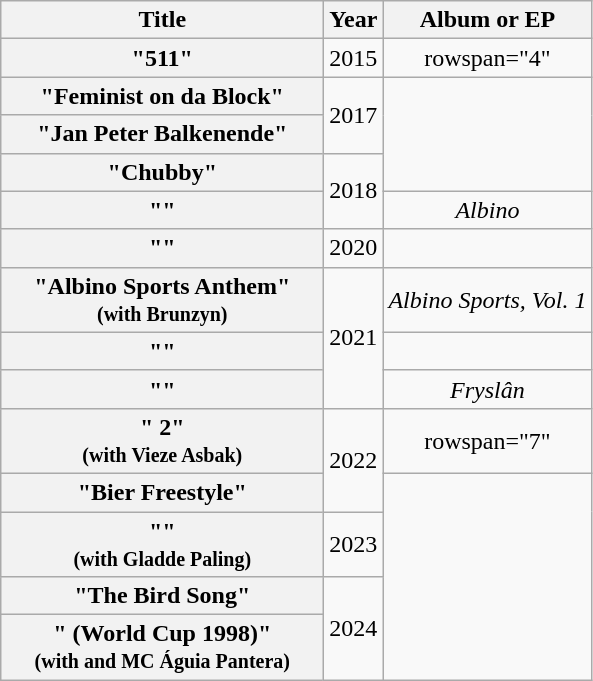<table class="wikitable plainrowheaders" style="text-align:center;">
<tr>
<th scope="col" style="width:13em;">Title</th>
<th scope="col">Year</th>
<th scope="col">Album or EP</th>
</tr>
<tr>
<th scope="row">"511"</th>
<td>2015</td>
<td>rowspan="4" </td>
</tr>
<tr>
<th scope="row">"Feminist on da Block"</th>
<td rowspan="2">2017</td>
</tr>
<tr>
<th scope="row">"Jan Peter Balkenende"</th>
</tr>
<tr>
<th scope="row">"Chubby"</th>
<td rowspan="2">2018</td>
</tr>
<tr>
<th scope="row">""</th>
<td><em>Albino</em></td>
</tr>
<tr>
<th scope="row">""</th>
<td>2020</td>
<td></td>
</tr>
<tr>
<th scope="row">"Albino Sports Anthem"<br><small>(with Brunzyn)</small></th>
<td rowspan="3">2021</td>
<td><em>Albino Sports, Vol. 1</em></td>
</tr>
<tr>
<th scope="row">""</th>
<td></td>
</tr>
<tr>
<th scope="row">""</th>
<td><em>Fryslân</em></td>
</tr>
<tr>
<th scope="row">" 2"<br><small>(with Vieze Asbak)</small></th>
<td rowspan="2">2022</td>
<td>rowspan="7" </td>
</tr>
<tr>
<th scope="row">"Bier Freestyle"</th>
</tr>
<tr>
<th scope="row">""<br><small>(with Gladde Paling)</small></th>
<td>2023</td>
</tr>
<tr>
<th scope="row">"The Bird Song"</th>
<td rowspan="2">2024</td>
</tr>
<tr>
<th scope="row">" (World Cup 1998)"<br><small>(with  and MC Águia Pantera)</small></th>
</tr>
</table>
